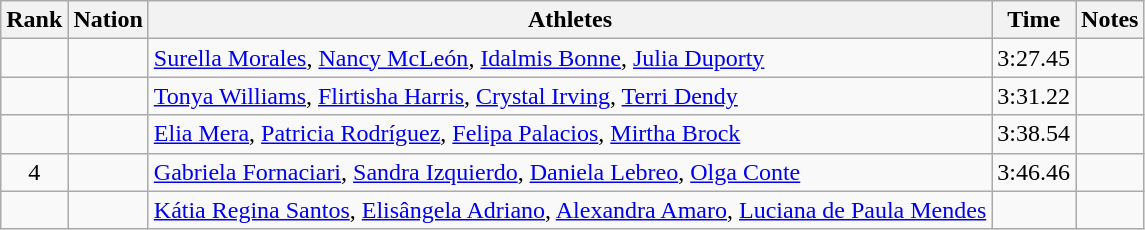<table class="wikitable sortable" style="text-align:center;">
<tr>
<th>Rank</th>
<th>Nation</th>
<th>Athletes</th>
<th>Time</th>
<th>Notes</th>
</tr>
<tr>
<td></td>
<td align=left></td>
<td align=left><a href='#'>Surella Morales</a>, <a href='#'>Nancy McLeón</a>, <a href='#'>Idalmis Bonne</a>, <a href='#'>Julia Duporty</a></td>
<td>3:27.45</td>
<td></td>
</tr>
<tr>
<td></td>
<td align=left></td>
<td align=left><a href='#'>Tonya Williams</a>, <a href='#'>Flirtisha Harris</a>, <a href='#'>Crystal Irving</a>, <a href='#'>Terri Dendy</a></td>
<td>3:31.22</td>
<td></td>
</tr>
<tr>
<td></td>
<td align=left></td>
<td align=left><a href='#'>Elia Mera</a>, <a href='#'>Patricia Rodríguez</a>, <a href='#'>Felipa Palacios</a>, <a href='#'>Mirtha Brock</a></td>
<td>3:38.54</td>
<td></td>
</tr>
<tr>
<td>4</td>
<td align=left></td>
<td align=left><a href='#'>Gabriela Fornaciari</a>, <a href='#'>Sandra Izquierdo</a>, <a href='#'>Daniela Lebreo</a>, <a href='#'>Olga Conte</a></td>
<td>3:46.46</td>
<td></td>
</tr>
<tr>
<td></td>
<td align=left></td>
<td align=left><a href='#'>Kátia Regina Santos</a>, <a href='#'>Elisângela Adriano</a>, <a href='#'>Alexandra Amaro</a>, <a href='#'>Luciana de Paula Mendes</a></td>
<td></td>
<td></td>
</tr>
</table>
